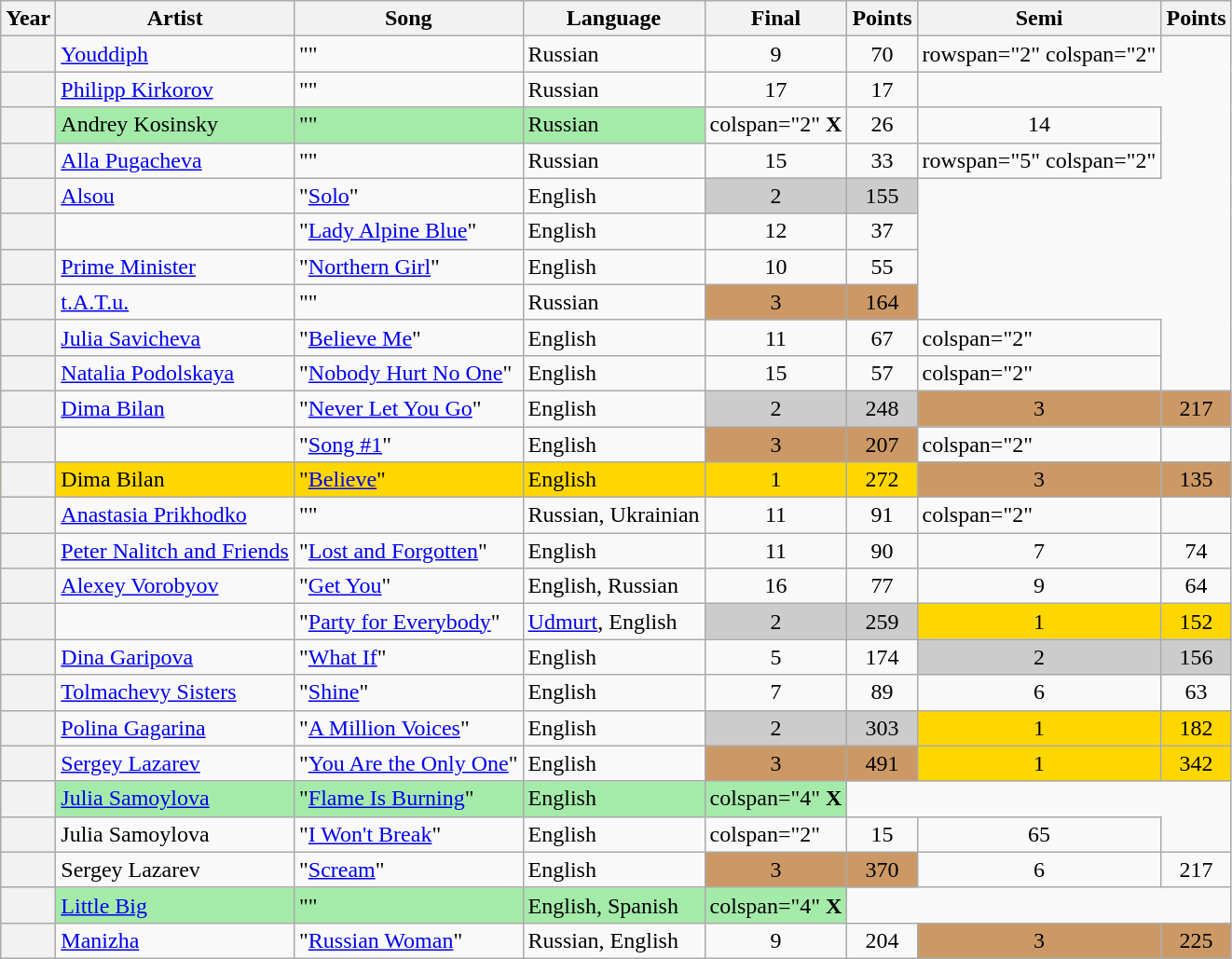<table class="wikitable sortable plainrowheaders">
<tr>
<th scope="col">Year</th>
<th scope="col">Artist</th>
<th scope="col">Song</th>
<th scope="col">Language</th>
<th scope="col" data-sort-type="number">Final</th>
<th scope="col" data-sort-type="number">Points</th>
<th scope="col" data-sort-type="number">Semi</th>
<th scope="col" data-sort-type="number">Points</th>
</tr>
<tr>
<th scope="row" style="text-align:center;"></th>
<td><a href='#'>Youddiph</a></td>
<td>"" </td>
<td>Russian</td>
<td style="text-align:center;">9</td>
<td style="text-align:center;">70</td>
<td>rowspan="2" colspan="2" </td>
</tr>
<tr>
<th scope="row" style="text-align:center;"></th>
<td><a href='#'>Philipp Kirkorov</a></td>
<td>"" </td>
<td>Russian</td>
<td style="text-align:center;">17</td>
<td style="text-align:center;">17</td>
</tr>
<tr>
<th scope="row" style="text-align:center;"></th>
<td style="background-color:#A4EAA9;">Andrey Kosinsky</td>
<td style="background-color:#A4EAA9;">"" </td>
<td style="background-color:#A4EAA9;">Russian</td>
<td>colspan="2"  <strong>X</strong></td>
<td style="text-align:center;">26</td>
<td style="text-align:center;">14</td>
</tr>
<tr>
<th scope="row" style="text-align:center;"></th>
<td><a href='#'>Alla Pugacheva</a></td>
<td>"" </td>
<td>Russian</td>
<td style="text-align:center;">15</td>
<td style="text-align:center;">33</td>
<td>rowspan="5" colspan="2" </td>
</tr>
<tr>
<th scope="row" style="text-align:center;"></th>
<td><a href='#'>Alsou</a></td>
<td>"<a href='#'>Solo</a>"</td>
<td>English</td>
<td style="text-align:center; background-color:#CCC;">2</td>
<td style="text-align:center; background-color:#CCC;">155</td>
</tr>
<tr>
<th scope="row" style="text-align:center;"></th>
<td></td>
<td>"<a href='#'>Lady Alpine Blue</a>"</td>
<td>English</td>
<td style="text-align:center;">12</td>
<td style="text-align:center;">37</td>
</tr>
<tr>
<th scope="row" style="text-align:center;"></th>
<td><a href='#'>Prime Minister</a></td>
<td>"<a href='#'>Northern Girl</a>"</td>
<td>English</td>
<td style="text-align:center;">10</td>
<td style="text-align:center;">55</td>
</tr>
<tr>
<th scope="row" style="text-align:center;"></th>
<td><a href='#'>t.A.T.u.</a></td>
<td>"" </td>
<td>Russian</td>
<td style="text-align:center; background-color:#C96;">3</td>
<td style="text-align:center; background-color:#C96;">164</td>
</tr>
<tr>
<th scope="row" style="text-align:center;"></th>
<td><a href='#'>Julia Savicheva</a></td>
<td>"<a href='#'>Believe Me</a>"</td>
<td>English</td>
<td style="text-align:center;">11</td>
<td style="text-align:center;">67</td>
<td>colspan="2" </td>
</tr>
<tr>
<th scope="row" style="text-align:center;"></th>
<td><a href='#'>Natalia Podolskaya</a></td>
<td>"<a href='#'>Nobody Hurt No One</a>"</td>
<td>English</td>
<td style="text-align:center;">15</td>
<td style="text-align:center;">57</td>
<td>colspan="2" </td>
</tr>
<tr>
<th scope="row" style="text-align:center;"></th>
<td><a href='#'>Dima Bilan</a></td>
<td>"<a href='#'>Never Let You Go</a>"</td>
<td>English</td>
<td style="text-align:center; background-color:#CCC;">2</td>
<td style="text-align:center; background-color:#CCC;">248</td>
<td style="text-align:center; background-color:#C96;">3</td>
<td style="text-align:center; background-color:#C96;">217</td>
</tr>
<tr>
<th scope="row" style="text-align:center;"></th>
<td></td>
<td>"<a href='#'>Song #1</a>"</td>
<td>English</td>
<td style="text-align:center; background-color:#C96;">3</td>
<td style="text-align:center; background-color:#C96;">207</td>
<td>colspan="2" </td>
</tr>
<tr style="background-color:#FFD700;">
<th scope="row" style="text-align:center;"></th>
<td>Dima Bilan</td>
<td>"<a href='#'>Believe</a>"</td>
<td>English</td>
<td style="text-align:center;">1</td>
<td style="text-align:center;">272</td>
<td style="text-align:center; background-color:#C96;">3</td>
<td style="text-align:center; background-color:#C96;">135</td>
</tr>
<tr>
<th scope="row" style="text-align:center;"></th>
<td><a href='#'>Anastasia Prikhodko</a></td>
<td>"" </td>
<td>Russian, Ukrainian</td>
<td style="text-align:center;">11</td>
<td style="text-align:center;">91</td>
<td>colspan="2"</td>
</tr>
<tr>
<th scope="row" style="text-align:center;"></th>
<td><a href='#'>Peter Nalitch and Friends</a></td>
<td>"<a href='#'>Lost and Forgotten</a>"</td>
<td>English</td>
<td style="text-align:center;">11</td>
<td style="text-align:center;">90</td>
<td style="text-align:center;">7</td>
<td style="text-align:center;">74</td>
</tr>
<tr>
<th scope="row" style="text-align:center;"></th>
<td><a href='#'>Alexey Vorobyov</a></td>
<td>"<a href='#'>Get You</a>"</td>
<td>English, Russian</td>
<td style="text-align:center;">16</td>
<td style="text-align:center;">77</td>
<td style="text-align:center;">9</td>
<td style="text-align:center;">64</td>
</tr>
<tr>
<th scope="row" style="text-align:center;"></th>
<td></td>
<td>"<a href='#'>Party for Everybody</a>"</td>
<td><a href='#'>Udmurt</a>, English</td>
<td style="text-align:center; background-color:#CCC;">2</td>
<td style="text-align:center; background-color:#CCC;">259</td>
<td style="text-align:center; background-color:#FFD700;">1</td>
<td style="text-align:center; background-color:#FFD700;">152</td>
</tr>
<tr>
<th scope="row" style="text-align:center;"></th>
<td><a href='#'>Dina Garipova</a></td>
<td>"<a href='#'>What If</a>"</td>
<td>English</td>
<td style="text-align:center;">5</td>
<td style="text-align:center;">174</td>
<td style="text-align:center; background-color:#CCC;">2</td>
<td style="text-align:center; background-color:#CCC;">156</td>
</tr>
<tr>
<th scope="row" style="text-align:center;"></th>
<td><a href='#'>Tolmachevy Sisters</a></td>
<td>"<a href='#'>Shine</a>"</td>
<td>English</td>
<td style="text-align:center;">7</td>
<td style="text-align:center;">89</td>
<td style="text-align:center;">6</td>
<td style="text-align:center;">63</td>
</tr>
<tr>
<th scope="row" style="text-align:center;"></th>
<td><a href='#'>Polina Gagarina</a></td>
<td>"<a href='#'>A Million Voices</a>"</td>
<td>English</td>
<td style="text-align:center; background-color:#CCC;">2</td>
<td style="text-align:center; background-color:#CCC;">303</td>
<td style="text-align:center; background-color:#FFD700;">1</td>
<td style="text-align:center; background-color:#FFD700;">182</td>
</tr>
<tr>
<th scope="row" style="text-align:center;"></th>
<td><a href='#'>Sergey Lazarev</a></td>
<td>"<a href='#'>You Are the Only One</a>"</td>
<td>English</td>
<td style="text-align:center; background-color:#C96;">3</td>
<td style="text-align:center; background-color:#C96;">491</td>
<td style="text-align:center; background-color:#FFD700;">1</td>
<td style="text-align:center; background-color:#FFD700;">342</td>
</tr>
<tr style="background-color:#A4EAA9;">
<th scope="row" style="text-align:center;"></th>
<td><a href='#'>Julia Samoylova</a></td>
<td>"<a href='#'>Flame Is Burning</a>"</td>
<td>English</td>
<td>colspan="4"  <strong>X</strong></td>
</tr>
<tr>
<th scope="row" style="text-align:center;"></th>
<td>Julia Samoylova</td>
<td>"<a href='#'>I Won't Break</a>"</td>
<td>English</td>
<td>colspan="2" </td>
<td style="text-align:center;">15</td>
<td style="text-align:center;">65</td>
</tr>
<tr>
<th scope="row" style="text-align:center;"></th>
<td>Sergey Lazarev</td>
<td>"<a href='#'>Scream</a>"</td>
<td>English</td>
<td style="text-align:center; background-color:#C96;">3</td>
<td style="text-align:center; background-color:#C96;">370</td>
<td style="text-align:center;">6</td>
<td style="text-align:center;">217</td>
</tr>
<tr style="background:#A4EAA9">
<th scope="row" style="text-align:center;"></th>
<td><a href='#'>Little Big</a></td>
<td>""</td>
<td>English, Spanish</td>
<td>colspan="4"  <strong>X</strong></td>
</tr>
<tr>
<th scope="row" style="text-align:center;"></th>
<td><a href='#'>Manizha</a></td>
<td>"<a href='#'>Russian Woman</a>"</td>
<td>Russian, English</td>
<td style="text-align:center;">9</td>
<td style="text-align:center;">204</td>
<td style="text-align:center; background-color:#C96;">3</td>
<td style="text-align:center; background-color:#C96;">225</td>
</tr>
</table>
